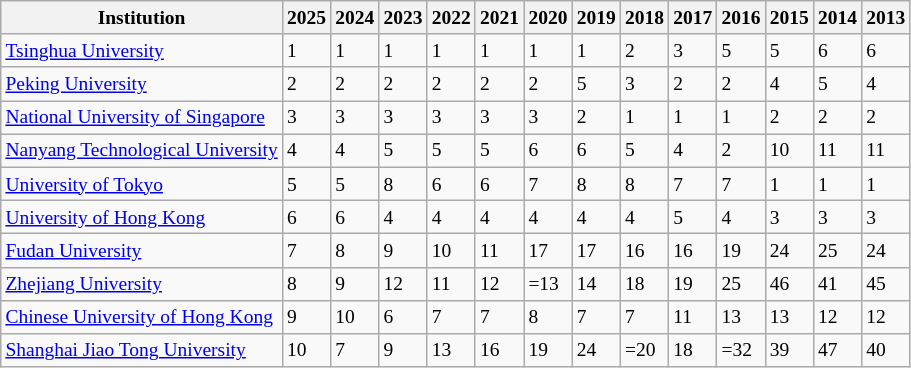<table class="sortable wikitable" style="font-size:small; white-space:nowrap">
<tr>
<th>Institution</th>
<th>2025</th>
<th>2024</th>
<th>2023</th>
<th>2022</th>
<th>2021</th>
<th>2020</th>
<th>2019</th>
<th>2018</th>
<th>2017</th>
<th>2016</th>
<th>2015</th>
<th>2014</th>
<th>2013</th>
</tr>
<tr>
<td> <a href='#'>Tsinghua University</a></td>
<td>1</td>
<td>1</td>
<td>1</td>
<td>1</td>
<td>1</td>
<td>1</td>
<td>1</td>
<td>2</td>
<td>3</td>
<td>5</td>
<td>5</td>
<td>6</td>
<td>6</td>
</tr>
<tr>
<td> <a href='#'>Peking University</a></td>
<td>2</td>
<td>2</td>
<td>2</td>
<td>2</td>
<td>2</td>
<td>2</td>
<td>5</td>
<td>3</td>
<td>2</td>
<td>2</td>
<td>4</td>
<td>5</td>
<td>4</td>
</tr>
<tr>
<td> <a href='#'>National University of Singapore</a></td>
<td>3</td>
<td>3</td>
<td>3</td>
<td>3</td>
<td>3</td>
<td>3</td>
<td>2</td>
<td>1</td>
<td>1</td>
<td>1</td>
<td>2</td>
<td>2</td>
<td>2</td>
</tr>
<tr>
<td> <a href='#'>Nanyang Technological University</a></td>
<td>4</td>
<td>4</td>
<td>5</td>
<td>5</td>
<td>5</td>
<td>6</td>
<td>6</td>
<td>5</td>
<td>4</td>
<td>2</td>
<td>10</td>
<td>11</td>
<td>11</td>
</tr>
<tr>
<td> <a href='#'>University of Tokyo</a></td>
<td>5</td>
<td>5</td>
<td>8</td>
<td>6</td>
<td>6</td>
<td>7</td>
<td>8</td>
<td>8</td>
<td>7</td>
<td>7</td>
<td>1</td>
<td>1</td>
<td>1</td>
</tr>
<tr>
<td> <a href='#'>University of Hong Kong</a></td>
<td>6</td>
<td>6</td>
<td>4</td>
<td>4</td>
<td>4</td>
<td>4</td>
<td>4</td>
<td>4</td>
<td>5</td>
<td>4</td>
<td>3</td>
<td>3</td>
<td>3</td>
</tr>
<tr>
<td> <a href='#'>Fudan University</a></td>
<td>7</td>
<td>8</td>
<td>9</td>
<td>10</td>
<td>11</td>
<td>17</td>
<td>17</td>
<td>16</td>
<td>16</td>
<td>19</td>
<td>24</td>
<td>25</td>
<td>24</td>
</tr>
<tr>
<td> <a href='#'>Zhejiang University</a></td>
<td>8</td>
<td>9</td>
<td>12</td>
<td>11</td>
<td>12</td>
<td>=13</td>
<td>14</td>
<td>18</td>
<td>19</td>
<td>25</td>
<td>46</td>
<td>41</td>
<td>45</td>
</tr>
<tr>
<td> <a href='#'>Chinese University of Hong Kong</a></td>
<td>9</td>
<td>10</td>
<td>6</td>
<td>7</td>
<td>7</td>
<td>8</td>
<td>7</td>
<td>7</td>
<td>11</td>
<td>13</td>
<td>13</td>
<td>12</td>
<td>12</td>
</tr>
<tr>
<td> <a href='#'>Shanghai Jiao Tong University</a></td>
<td>10</td>
<td>7</td>
<td>9</td>
<td>13</td>
<td>16</td>
<td>19</td>
<td>24</td>
<td>=20</td>
<td>18</td>
<td>=32</td>
<td>39</td>
<td>47</td>
<td>40</td>
</tr>
</table>
